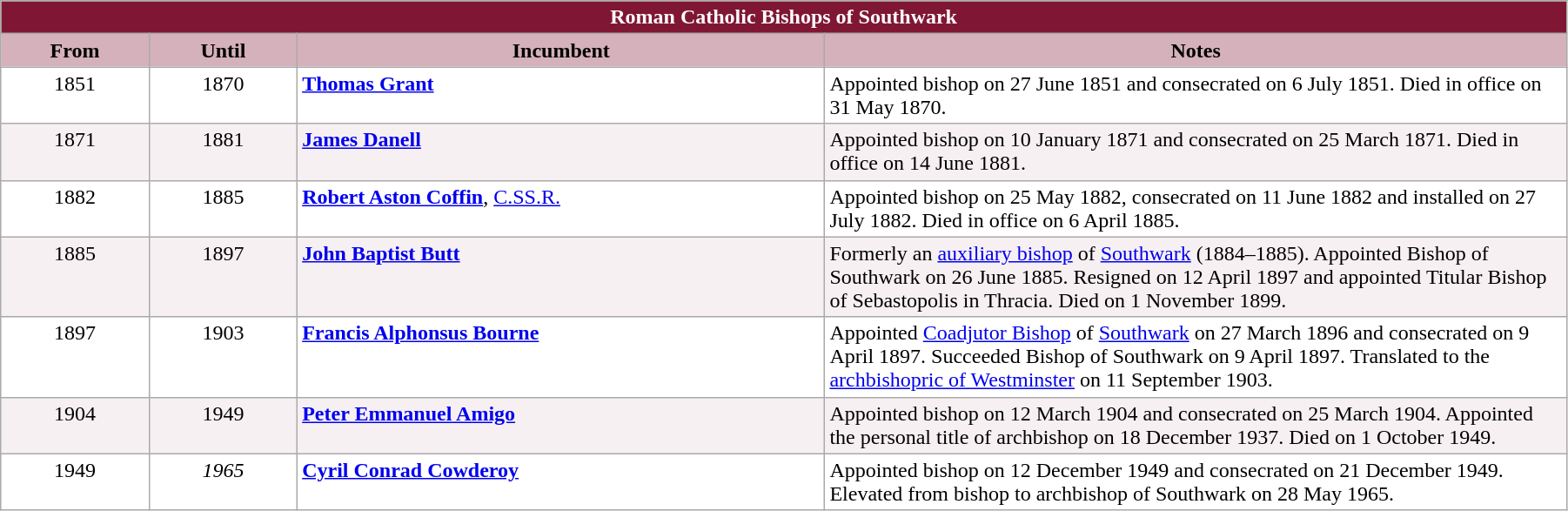<table class="wikitable" style="width:95%"; border="1">
<tr>
<th colspan="4" style="background-color: #7F1734; color: white;">Roman Catholic Bishops of Southwark</th>
</tr>
<tr align=center>
<th style="background-color:#D4B1BB" width="9%">From</th>
<th style="background-color:#D4B1BB" width="9%">Until</th>
<th style="background-color:#D4B1BB" width="32%">Incumbent</th>
<th style="background-color:#D4B1BB" width="45%">Notes</th>
</tr>
<tr valign=top bgcolor="white">
<td align=center>1851</td>
<td align=center>1870</td>
<td><strong><a href='#'>Thomas Grant</a></strong></td>
<td>Appointed bishop on 27 June 1851 and consecrated on 6 July 1851. Died in office on 31 May 1870.</td>
</tr>
<tr valign=top bgcolor="#F7F0F2">
<td align=center>1871</td>
<td align=center>1881</td>
<td><strong><a href='#'>James Danell</a></strong></td>
<td>Appointed bishop on 10 January 1871 and consecrated on 25 March 1871. Died in office on 14 June 1881.</td>
</tr>
<tr valign=top bgcolor="white">
<td align=center>1882</td>
<td align=center>1885</td>
<td><strong><a href='#'>Robert Aston Coffin</a></strong>, <a href='#'>C.SS.R.</a></td>
<td>Appointed bishop on 25 May 1882, consecrated on 11 June 1882 and installed on 27 July 1882. Died in office on 6 April 1885.</td>
</tr>
<tr valign=top bgcolor="#F7F0F2">
<td align=center>1885</td>
<td align=center>1897</td>
<td><strong><a href='#'>John Baptist Butt</a></strong></td>
<td>Formerly an <a href='#'>auxiliary bishop</a> of <a href='#'>Southwark</a> (1884–1885). Appointed Bishop of Southwark on 26 June 1885. Resigned on 12 April 1897 and appointed Titular Bishop of Sebastopolis in Thracia. Died on 1 November 1899.</td>
</tr>
<tr valign=top bgcolor="white">
<td align=center>1897</td>
<td align=center>1903</td>
<td><strong><a href='#'>Francis Alphonsus Bourne</a></strong></td>
<td>Appointed <a href='#'>Coadjutor Bishop</a> of <a href='#'>Southwark</a> on 27 March 1896 and consecrated on 9 April 1897. Succeeded Bishop of Southwark on 9 April 1897. Translated to the <a href='#'>archbishopric of Westminster</a> on 11 September 1903.</td>
</tr>
<tr valign=top bgcolor="#F7F0F2">
<td align=center>1904</td>
<td align=center>1949</td>
<td><strong><a href='#'>Peter Emmanuel Amigo</a></strong></td>
<td>Appointed bishop on 12 March 1904 and consecrated on 25 March 1904. Appointed the personal title of archbishop on 18 December 1937. Died on 1 October 1949.</td>
</tr>
<tr valign=top bgcolor="white">
<td align=center>1949</td>
<td align=center><em>1965</em></td>
<td><strong><a href='#'>Cyril Conrad Cowderoy</a></strong></td>
<td>Appointed bishop on 12 December 1949 and consecrated on 21 December 1949. Elevated from bishop to archbishop of Southwark on 28 May 1965.</td>
</tr>
</table>
